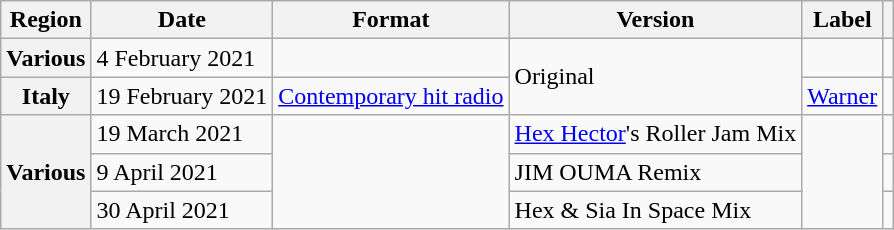<table class="wikitable plainrowheaders">
<tr>
<th>Region</th>
<th>Date</th>
<th>Format</th>
<th>Version</th>
<th>Label</th>
<th></th>
</tr>
<tr>
<th scope="row">Various</th>
<td>4 February 2021</td>
<td></td>
<td rowspan="2">Original</td>
<td></td>
<td></td>
</tr>
<tr>
<th scope="row">Italy</th>
<td>19 February 2021</td>
<td><a href='#'>Contemporary hit radio</a></td>
<td><a href='#'>Warner</a></td>
<td></td>
</tr>
<tr>
<th rowspan="3" scope="row">Various</th>
<td>19 March 2021</td>
<td rowspan="3"></td>
<td><a href='#'>Hex Hector</a>'s Roller Jam Mix</td>
<td rowspan="3"></td>
<td></td>
</tr>
<tr>
<td>9 April 2021</td>
<td>JIM OUMA Remix</td>
<td></td>
</tr>
<tr>
<td>30 April 2021</td>
<td>Hex & Sia In Space Mix</td>
<td></td>
</tr>
</table>
